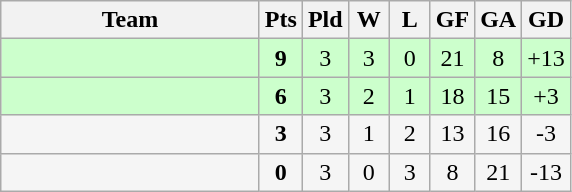<table class="wikitable" style="text-align:center;">
<tr>
<th width=165>Team</th>
<th width=20>Pts</th>
<th width=20>Pld</th>
<th width=20>W</th>
<th width=20>L</th>
<th width=20>GF</th>
<th width=20>GA</th>
<th width=20>GD</th>
</tr>
<tr align=center style="background:#ccffcc;">
<td style="text-align:left;"></td>
<td><strong>9</strong></td>
<td>3</td>
<td>3</td>
<td>0</td>
<td>21</td>
<td>8</td>
<td>+13</td>
</tr>
<tr align=center style="background:#ccffcc;">
<td style="text-align:left;"></td>
<td><strong>6</strong></td>
<td>3</td>
<td>2</td>
<td>1</td>
<td>18</td>
<td>15</td>
<td>+3</td>
</tr>
<tr align=center style="background:#f5f5f5;">
<td style="text-align:left;"></td>
<td><strong>3</strong></td>
<td>3</td>
<td>1</td>
<td>2</td>
<td>13</td>
<td>16</td>
<td>-3</td>
</tr>
<tr align=center style="background:#f5f5f5;">
<td style="text-align:left;"></td>
<td><strong>0</strong></td>
<td>3</td>
<td>0</td>
<td>3</td>
<td>8</td>
<td>21</td>
<td>-13</td>
</tr>
</table>
